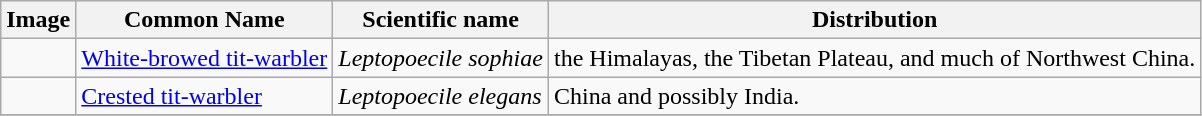<table class="wikitable">
<tr>
<th>Image</th>
<th>Common Name</th>
<th>Scientific name</th>
<th>Distribution</th>
</tr>
<tr>
<td></td>
<td><a href='#'>White-browed tit-warbler</a></td>
<td><em>Leptopoecile sophiae</em></td>
<td>the Himalayas, the Tibetan Plateau, and much of Northwest China.</td>
</tr>
<tr>
<td></td>
<td><a href='#'>Crested tit-warbler</a></td>
<td><em>Leptopoecile elegans</em></td>
<td>China and possibly India.</td>
</tr>
<tr>
</tr>
</table>
